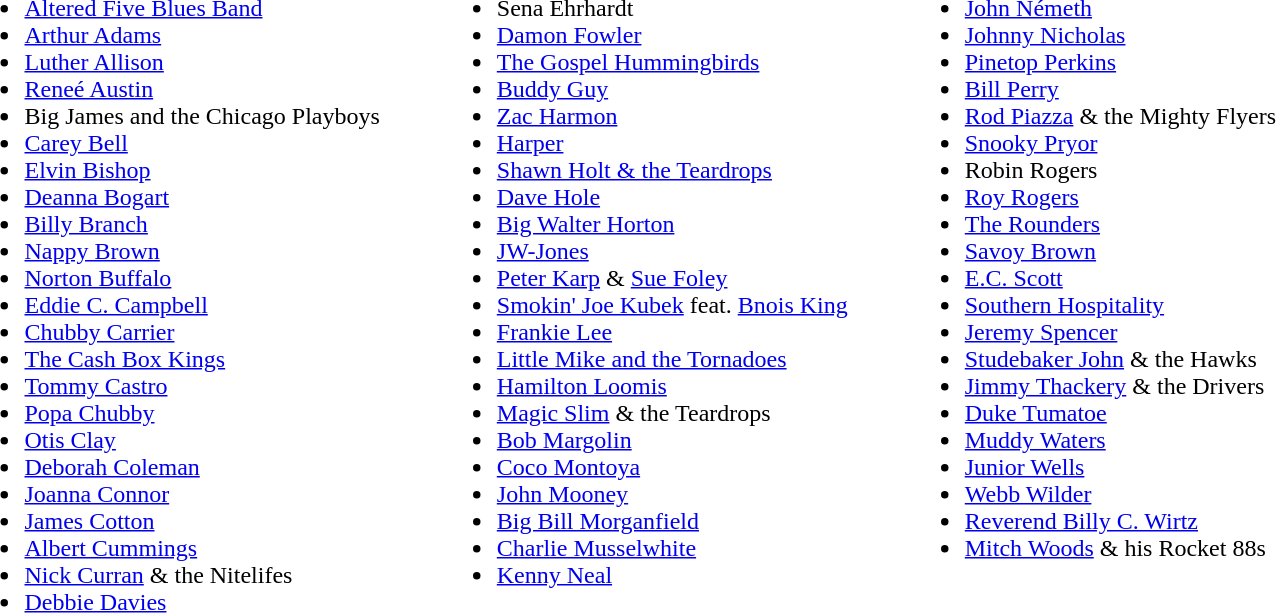<table>
<tr>
<td width="30"> </td>
<td valign="top"><br><ul><li><a href='#'>Altered Five Blues Band</a></li><li><a href='#'>Arthur Adams</a></li><li><a href='#'>Luther Allison</a></li><li><a href='#'>Reneé Austin</a></li><li>Big James and the Chicago Playboys</li><li><a href='#'>Carey Bell</a></li><li><a href='#'>Elvin Bishop</a></li><li><a href='#'>Deanna Bogart</a></li><li><a href='#'>Billy Branch</a></li><li><a href='#'>Nappy Brown</a></li><li><a href='#'>Norton Buffalo</a></li><li><a href='#'>Eddie C. Campbell</a></li><li><a href='#'>Chubby Carrier</a></li><li><a href='#'>The Cash Box Kings</a></li><li><a href='#'>Tommy Castro</a></li><li><a href='#'>Popa Chubby</a></li><li><a href='#'>Otis Clay</a></li><li><a href='#'>Deborah Coleman</a></li><li><a href='#'>Joanna Connor</a></li><li><a href='#'>James Cotton</a></li><li><a href='#'>Albert Cummings</a></li><li><a href='#'>Nick Curran</a> & the Nitelifes</li><li><a href='#'>Debbie Davies</a></li></ul></td>
<td width="30"> </td>
<td valign="top"><br><ul><li>Sena Ehrhardt</li><li><a href='#'>Damon Fowler</a></li><li><a href='#'>The Gospel Hummingbirds</a></li><li><a href='#'>Buddy Guy</a></li><li><a href='#'>Zac Harmon</a></li><li><a href='#'>Harper</a></li><li><a href='#'>Shawn Holt & the Teardrops</a></li><li><a href='#'>Dave Hole</a></li><li><a href='#'>Big Walter Horton</a></li><li><a href='#'>JW-Jones</a></li><li><a href='#'>Peter Karp</a> & <a href='#'>Sue Foley</a></li><li><a href='#'>Smokin' Joe Kubek</a> feat. <a href='#'>Bnois King</a></li><li><a href='#'>Frankie Lee</a></li><li><a href='#'>Little Mike and the Tornadoes</a></li><li><a href='#'>Hamilton Loomis</a></li><li><a href='#'>Magic Slim</a> & the Teardrops</li><li><a href='#'>Bob Margolin</a></li><li><a href='#'>Coco Montoya</a></li><li><a href='#'>John Mooney</a></li><li><a href='#'>Big Bill Morganfield</a></li><li><a href='#'>Charlie Musselwhite</a></li><li><a href='#'>Kenny Neal</a></li></ul></td>
<td width="30"> </td>
<td valign="top"><br><ul><li><a href='#'>John Németh</a></li><li><a href='#'>Johnny Nicholas</a></li><li><a href='#'>Pinetop Perkins</a></li><li><a href='#'>Bill Perry</a></li><li><a href='#'>Rod Piazza</a> & the Mighty Flyers</li><li><a href='#'>Snooky Pryor</a></li><li>Robin Rogers</li><li><a href='#'>Roy Rogers</a></li><li><a href='#'>The Rounders</a></li><li><a href='#'>Savoy Brown</a></li><li><a href='#'>E.C. Scott</a></li><li><a href='#'>Southern Hospitality</a></li><li><a href='#'>Jeremy Spencer</a></li><li><a href='#'>Studebaker John</a> & the Hawks</li><li><a href='#'>Jimmy Thackery</a> & the Drivers</li><li><a href='#'>Duke Tumatoe</a></li><li><a href='#'>Muddy Waters</a></li><li><a href='#'>Junior Wells</a></li><li><a href='#'>Webb Wilder</a></li><li><a href='#'>Reverend Billy C. Wirtz</a></li><li><a href='#'>Mitch Woods</a> & his Rocket 88s</li></ul></td>
</tr>
</table>
